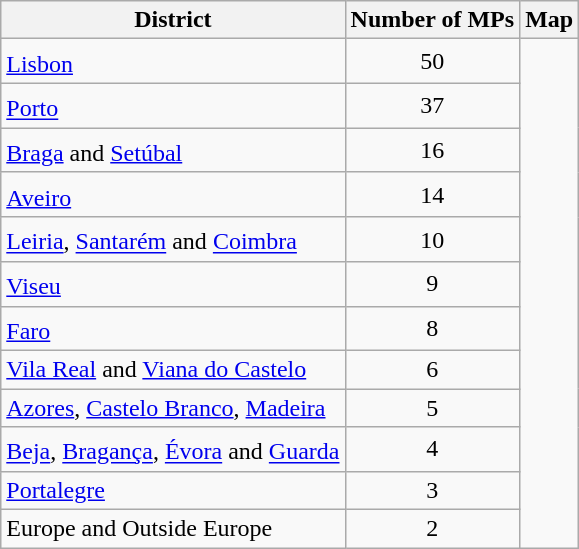<table class="wikitable">
<tr>
<th>District</th>
<th>Number of MPs</th>
<th>Map</th>
</tr>
<tr>
<td><a href='#'>Lisbon</a><sup></sup></td>
<td style="text-align:center;">50</td>
<td style="text-align:center;" rowspan="12"><br>





















</td>
</tr>
<tr>
<td><a href='#'>Porto</a><sup></sup></td>
<td style="text-align:center;">37</td>
</tr>
<tr>
<td><a href='#'>Braga</a><sup></sup> and <a href='#'>Setúbal</a><sup></sup></td>
<td style="text-align:center;">16</td>
</tr>
<tr>
<td><a href='#'>Aveiro</a><sup></sup></td>
<td style="text-align:center;">14</td>
</tr>
<tr>
<td><a href='#'>Leiria</a><sup></sup>, <a href='#'>Santarém</a><sup></sup> and <a href='#'>Coimbra</a><sup></sup></td>
<td style="text-align:center;">10</td>
</tr>
<tr>
<td><a href='#'>Viseu</a><sup></sup></td>
<td style="text-align:center;">9</td>
</tr>
<tr>
<td><a href='#'>Faro</a><sup></sup></td>
<td style="text-align:center;">8</td>
</tr>
<tr>
<td><a href='#'>Vila Real</a> and <a href='#'>Viana do Castelo</a></td>
<td style="text-align:center;">6</td>
</tr>
<tr>
<td><a href='#'>Azores</a>, <a href='#'>Castelo Branco</a>, <a href='#'>Madeira</a></td>
<td style="text-align:center;">5</td>
</tr>
<tr>
<td><a href='#'>Beja</a><sup></sup>, <a href='#'>Bragança</a>, <a href='#'>Évora</a> and <a href='#'>Guarda</a><sup></sup></td>
<td style="text-align:center;">4</td>
</tr>
<tr>
<td><a href='#'>Portalegre</a></td>
<td style="text-align:center;">3</td>
</tr>
<tr>
<td>Europe and Outside Europe</td>
<td style="text-align:center;">2</td>
</tr>
</table>
